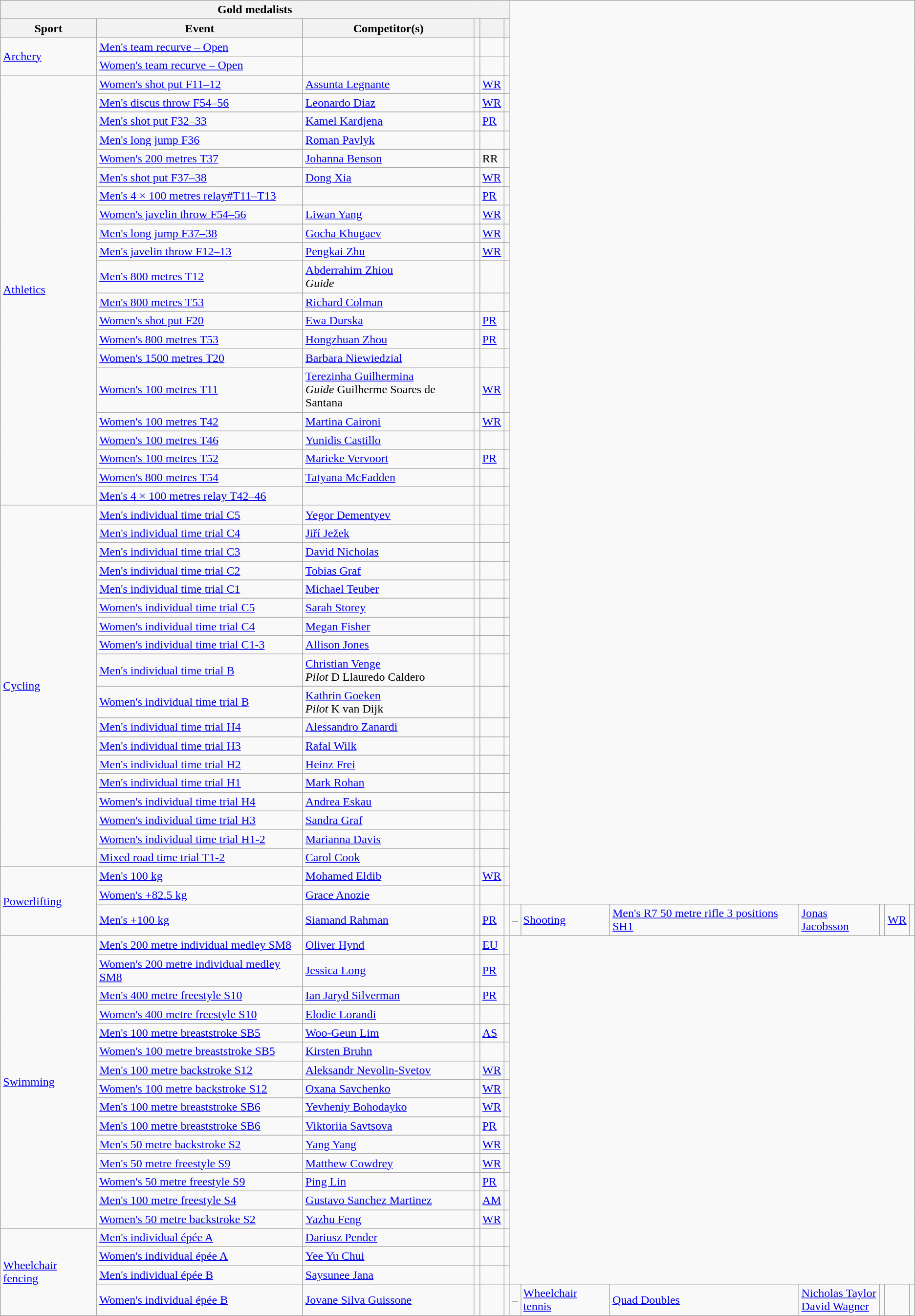<table class="wikitable">
<tr>
<th colspan="6">Gold medalists</th>
</tr>
<tr>
<th>Sport</th>
<th>Event</th>
<th>Competitor(s)</th>
<th></th>
<th></th>
<th></th>
</tr>
<tr>
<td rowspan=2><a href='#'>Archery</a></td>
<td><a href='#'>Men's team recurve – Open</a></td>
<td></td>
<td></td>
<td></td>
<td></td>
</tr>
<tr>
<td><a href='#'>Women's team recurve – Open</a></td>
<td></td>
<td></td>
<td></td>
<td></td>
</tr>
<tr>
<td rowspan=21><a href='#'>Athletics</a></td>
<td><a href='#'>Women's shot put F11–12</a></td>
<td><a href='#'>Assunta Legnante</a></td>
<td></td>
<td><a href='#'>WR</a></td>
<td></td>
</tr>
<tr>
<td><a href='#'>Men's discus throw F54–56</a></td>
<td><a href='#'>Leonardo Diaz</a></td>
<td></td>
<td><a href='#'>WR</a></td>
<td></td>
</tr>
<tr>
<td><a href='#'>Men's shot put F32–33</a></td>
<td><a href='#'>Kamel Kardjena</a></td>
<td></td>
<td><a href='#'>PR</a></td>
<td></td>
</tr>
<tr>
<td><a href='#'>Men's long jump F36</a></td>
<td><a href='#'>Roman Pavlyk</a></td>
<td></td>
<td></td>
<td></td>
</tr>
<tr>
<td><a href='#'>Women's 200 metres T37</a></td>
<td><a href='#'>Johanna Benson</a></td>
<td></td>
<td>RR</td>
<td></td>
</tr>
<tr>
<td><a href='#'>Men's shot put F37–38</a></td>
<td><a href='#'>Dong Xia</a></td>
<td></td>
<td><a href='#'>WR</a></td>
<td></td>
</tr>
<tr>
<td><a href='#'>Men's 4 × 100 metres relay#T11–T13</a></td>
<td></td>
<td></td>
<td><a href='#'>PR</a></td>
<td></td>
</tr>
<tr>
<td><a href='#'>Women's javelin throw F54–56</a></td>
<td><a href='#'>Liwan Yang</a></td>
<td></td>
<td><a href='#'>WR</a></td>
<td></td>
</tr>
<tr>
<td><a href='#'>Men's long jump F37–38</a></td>
<td><a href='#'>Gocha Khugaev</a></td>
<td></td>
<td><a href='#'>WR</a></td>
<td></td>
</tr>
<tr>
<td><a href='#'>Men's javelin throw F12–13</a></td>
<td><a href='#'>Pengkai Zhu</a></td>
<td></td>
<td><a href='#'>WR</a></td>
<td></td>
</tr>
<tr>
<td><a href='#'>Men's 800 metres T12</a></td>
<td><a href='#'>Abderrahim Zhiou</a><br><em>Guide</em></td>
<td></td>
<td></td>
<td></td>
</tr>
<tr>
<td><a href='#'>Men's 800 metres T53</a></td>
<td><a href='#'>Richard Colman</a></td>
<td></td>
<td></td>
<td></td>
</tr>
<tr>
<td><a href='#'>Women's shot put F20</a></td>
<td><a href='#'>Ewa Durska</a></td>
<td></td>
<td><a href='#'>PR</a></td>
<td></td>
</tr>
<tr>
<td><a href='#'>Women's 800 metres T53</a></td>
<td><a href='#'>Hongzhuan Zhou</a></td>
<td></td>
<td><a href='#'>PR</a></td>
<td></td>
</tr>
<tr>
<td><a href='#'>Women's 1500 metres T20</a></td>
<td><a href='#'>Barbara Niewiedzial</a></td>
<td></td>
<td></td>
<td></td>
</tr>
<tr>
<td><a href='#'>Women's 100 metres T11</a></td>
<td><a href='#'>Terezinha Guilhermina</a><br><em>Guide</em> Guilherme Soares de Santana</td>
<td></td>
<td><a href='#'>WR</a></td>
<td></td>
</tr>
<tr>
<td><a href='#'>Women's 100 metres T42</a></td>
<td><a href='#'>Martina Caironi</a></td>
<td></td>
<td><a href='#'>WR</a></td>
<td></td>
</tr>
<tr>
<td><a href='#'>Women's 100 metres T46</a></td>
<td><a href='#'>Yunidis Castillo</a></td>
<td></td>
<td></td>
<td></td>
</tr>
<tr>
<td><a href='#'>Women's 100 metres T52</a></td>
<td><a href='#'>Marieke Vervoort</a></td>
<td></td>
<td><a href='#'>PR</a></td>
<td></td>
</tr>
<tr>
<td><a href='#'>Women's 800 metres T54</a></td>
<td><a href='#'>Tatyana McFadden</a></td>
<td></td>
<td></td>
<td></td>
</tr>
<tr>
<td><a href='#'>Men's 4 × 100 metres relay T42–46</a></td>
<td></td>
<td></td>
<td></td>
<td></td>
</tr>
<tr>
<td rowspan=18><a href='#'>Cycling</a></td>
<td><a href='#'>Men's individual time trial C5</a></td>
<td><a href='#'>Yegor Dementyev</a></td>
<td></td>
<td></td>
<td></td>
</tr>
<tr>
<td><a href='#'>Men's individual time trial C4</a></td>
<td><a href='#'>Jiří Ježek</a></td>
<td></td>
<td></td>
<td></td>
</tr>
<tr>
<td><a href='#'>Men's individual time trial C3</a></td>
<td><a href='#'>David Nicholas</a></td>
<td></td>
<td></td>
<td></td>
</tr>
<tr>
<td><a href='#'>Men's individual time trial C2</a></td>
<td><a href='#'>Tobias Graf</a></td>
<td></td>
<td></td>
<td></td>
</tr>
<tr>
<td><a href='#'>Men's individual time trial C1</a></td>
<td><a href='#'>Michael Teuber</a></td>
<td></td>
<td></td>
<td></td>
</tr>
<tr>
<td><a href='#'>Women's individual time trial C5</a></td>
<td><a href='#'>Sarah Storey</a></td>
<td></td>
<td></td>
<td></td>
</tr>
<tr>
<td><a href='#'>Women's individual time trial C4</a></td>
<td><a href='#'>Megan Fisher</a></td>
<td></td>
<td></td>
<td></td>
</tr>
<tr>
<td><a href='#'>Women's individual time trial C1-3</a></td>
<td><a href='#'>Allison Jones</a></td>
<td></td>
<td></td>
<td></td>
</tr>
<tr>
<td><a href='#'>Men's individual time trial B</a></td>
<td><a href='#'>Christian Venge</a><br><em>Pilot</em> D Llauredo Caldero</td>
<td></td>
<td></td>
<td></td>
</tr>
<tr>
<td><a href='#'>Women's individual time trial B</a></td>
<td><a href='#'>Kathrin Goeken</a><br><em>Pilot</em> K van Dijk</td>
<td></td>
<td></td>
<td></td>
</tr>
<tr>
<td><a href='#'>Men's individual time trial H4</a></td>
<td><a href='#'>Alessandro Zanardi</a></td>
<td></td>
<td></td>
<td></td>
</tr>
<tr>
<td><a href='#'>Men's individual time trial H3</a></td>
<td><a href='#'>Rafal Wilk</a></td>
<td></td>
<td></td>
<td></td>
</tr>
<tr>
<td><a href='#'>Men's individual time trial H2</a></td>
<td><a href='#'>Heinz Frei</a></td>
<td></td>
<td></td>
<td></td>
</tr>
<tr>
<td><a href='#'>Men's individual time trial H1</a></td>
<td><a href='#'>Mark Rohan</a></td>
<td></td>
<td></td>
<td></td>
</tr>
<tr>
<td><a href='#'>Women's individual time trial H4</a></td>
<td><a href='#'>Andrea Eskau</a></td>
<td></td>
<td></td>
<td></td>
</tr>
<tr>
<td><a href='#'>Women's individual time trial H3</a></td>
<td><a href='#'>Sandra Graf</a></td>
<td></td>
<td></td>
<td></td>
</tr>
<tr>
<td><a href='#'>Women's individual time trial H1-2</a></td>
<td><a href='#'>Marianna Davis</a></td>
<td></td>
<td></td>
<td></td>
</tr>
<tr>
<td><a href='#'>Mixed road time trial T1-2</a></td>
<td><a href='#'>Carol Cook</a></td>
<td></td>
<td></td>
<td></td>
</tr>
<tr>
<td rowspan=3><a href='#'>Powerlifting</a></td>
<td><a href='#'>Men's 100 kg</a></td>
<td><a href='#'>Mohamed Eldib</a></td>
<td></td>
<td><a href='#'>WR</a></td>
<td></td>
</tr>
<tr>
<td><a href='#'>Women's +82.5 kg</a></td>
<td><a href='#'>Grace Anozie</a></td>
<td></td>
<td></td>
<td></td>
</tr>
<tr>
<td><a href='#'>Men's +100 kg</a></td>
<td><a href='#'>Siamand Rahman</a></td>
<td></td>
<td><a href='#'>PR</a></td>
<td></td>
<td>–</td>
<td><a href='#'>Shooting</a></td>
<td><a href='#'>Men's R7 50 metre rifle 3 positions SH1</a></td>
<td><a href='#'>Jonas Jacobsson</a></td>
<td></td>
<td><a href='#'>WR</a></td>
<td></td>
</tr>
<tr>
<td rowspan=15><a href='#'>Swimming</a></td>
<td><a href='#'>Men's 200 metre individual medley SM8</a></td>
<td><a href='#'>Oliver Hynd</a></td>
<td></td>
<td><a href='#'>EU</a></td>
<td></td>
</tr>
<tr>
<td><a href='#'>Women's 200 metre individual medley SM8</a></td>
<td><a href='#'>Jessica Long</a></td>
<td></td>
<td><a href='#'>PR</a></td>
<td></td>
</tr>
<tr>
<td><a href='#'>Men's 400 metre freestyle S10</a></td>
<td><a href='#'>Ian Jaryd Silverman</a></td>
<td></td>
<td><a href='#'>PR</a></td>
<td></td>
</tr>
<tr>
<td><a href='#'>Women's 400 metre freestyle S10</a></td>
<td><a href='#'>Elodie Lorandi</a></td>
<td></td>
<td></td>
<td></td>
</tr>
<tr>
<td><a href='#'>Men's 100 metre breaststroke SB5</a></td>
<td><a href='#'>Woo-Geun Lim</a></td>
<td></td>
<td><a href='#'>AS</a></td>
<td></td>
</tr>
<tr>
<td><a href='#'>Women's 100 metre breaststroke SB5</a></td>
<td><a href='#'>Kirsten Bruhn</a></td>
<td></td>
<td></td>
<td></td>
</tr>
<tr>
<td><a href='#'>Men's 100 metre backstroke S12</a></td>
<td><a href='#'>Aleksandr Nevolin-Svetov</a></td>
<td></td>
<td><a href='#'>WR</a></td>
<td></td>
</tr>
<tr>
<td><a href='#'>Women's 100 metre backstroke S12</a></td>
<td><a href='#'>Oxana Savchenko</a></td>
<td></td>
<td><a href='#'>WR</a></td>
<td></td>
</tr>
<tr>
<td><a href='#'>Men's 100 metre breaststroke SB6</a></td>
<td><a href='#'>Yevheniy Bohodayko</a></td>
<td></td>
<td><a href='#'>WR</a></td>
<td></td>
</tr>
<tr>
<td><a href='#'>Men's 100 metre breaststroke SB6</a></td>
<td><a href='#'>Viktoriia Savtsova</a></td>
<td></td>
<td><a href='#'>PR</a></td>
<td></td>
</tr>
<tr>
<td><a href='#'>Men's 50 metre backstroke S2</a></td>
<td><a href='#'>Yang Yang</a></td>
<td></td>
<td><a href='#'>WR</a></td>
<td></td>
</tr>
<tr>
<td><a href='#'>Men's 50 metre freestyle S9</a></td>
<td><a href='#'>Matthew Cowdrey</a></td>
<td></td>
<td><a href='#'>WR</a></td>
<td></td>
</tr>
<tr>
<td><a href='#'>Women's 50 metre freestyle S9</a></td>
<td><a href='#'>Ping Lin</a></td>
<td></td>
<td><a href='#'>PR</a></td>
<td></td>
</tr>
<tr>
<td><a href='#'>Men's 100 metre freestyle S4</a></td>
<td><a href='#'>Gustavo Sanchez Martinez</a></td>
<td></td>
<td><a href='#'>AM</a></td>
<td></td>
</tr>
<tr>
<td><a href='#'>Women's 50 metre backstroke S2</a></td>
<td><a href='#'>Yazhu Feng</a></td>
<td></td>
<td><a href='#'>WR</a></td>
<td></td>
</tr>
<tr>
<td rowspan=4><a href='#'>Wheelchair fencing</a></td>
<td><a href='#'>Men's individual épée A</a></td>
<td><a href='#'>Dariusz Pender</a></td>
<td></td>
<td></td>
<td></td>
</tr>
<tr>
<td><a href='#'>Women's individual épée A</a></td>
<td><a href='#'>Yee Yu Chui</a></td>
<td></td>
<td></td>
<td></td>
</tr>
<tr>
<td><a href='#'>Men's individual épée B</a></td>
<td><a href='#'>Saysunee Jana</a></td>
<td></td>
<td></td>
<td></td>
</tr>
<tr>
<td><a href='#'>Women's individual épée B</a></td>
<td><a href='#'>Jovane Silva Guissone</a></td>
<td></td>
<td></td>
<td></td>
<td>–</td>
<td><a href='#'>Wheelchair tennis</a></td>
<td><a href='#'>Quad Doubles</a></td>
<td><a href='#'>Nicholas Taylor</a><br><a href='#'>David Wagner</a></td>
<td></td>
<td></td>
<td></td>
</tr>
</table>
